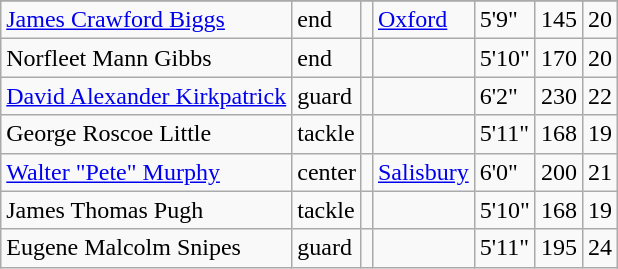<table class="wikitable">
<tr>
</tr>
<tr>
<td><a href='#'>James Crawford Biggs</a></td>
<td>end</td>
<td></td>
<td><a href='#'>Oxford</a></td>
<td>5'9"</td>
<td>145</td>
<td>20</td>
</tr>
<tr>
<td>Norfleet Mann Gibbs</td>
<td>end</td>
<td></td>
<td></td>
<td>5'10"</td>
<td>170</td>
<td>20</td>
</tr>
<tr>
<td><a href='#'>David Alexander Kirkpatrick</a></td>
<td>guard</td>
<td></td>
<td></td>
<td>6'2"</td>
<td>230</td>
<td>22</td>
</tr>
<tr>
<td>George Roscoe Little</td>
<td>tackle</td>
<td></td>
<td></td>
<td>5'11"</td>
<td>168</td>
<td>19</td>
</tr>
<tr>
<td><a href='#'>Walter "Pete" Murphy</a></td>
<td>center</td>
<td></td>
<td><a href='#'>Salisbury</a></td>
<td>6'0"</td>
<td>200</td>
<td>21</td>
</tr>
<tr>
<td>James Thomas Pugh</td>
<td>tackle</td>
<td></td>
<td></td>
<td>5'10"</td>
<td>168</td>
<td>19</td>
</tr>
<tr>
<td>Eugene Malcolm Snipes</td>
<td>guard</td>
<td></td>
<td></td>
<td>5'11"</td>
<td>195</td>
<td>24</td>
</tr>
</table>
